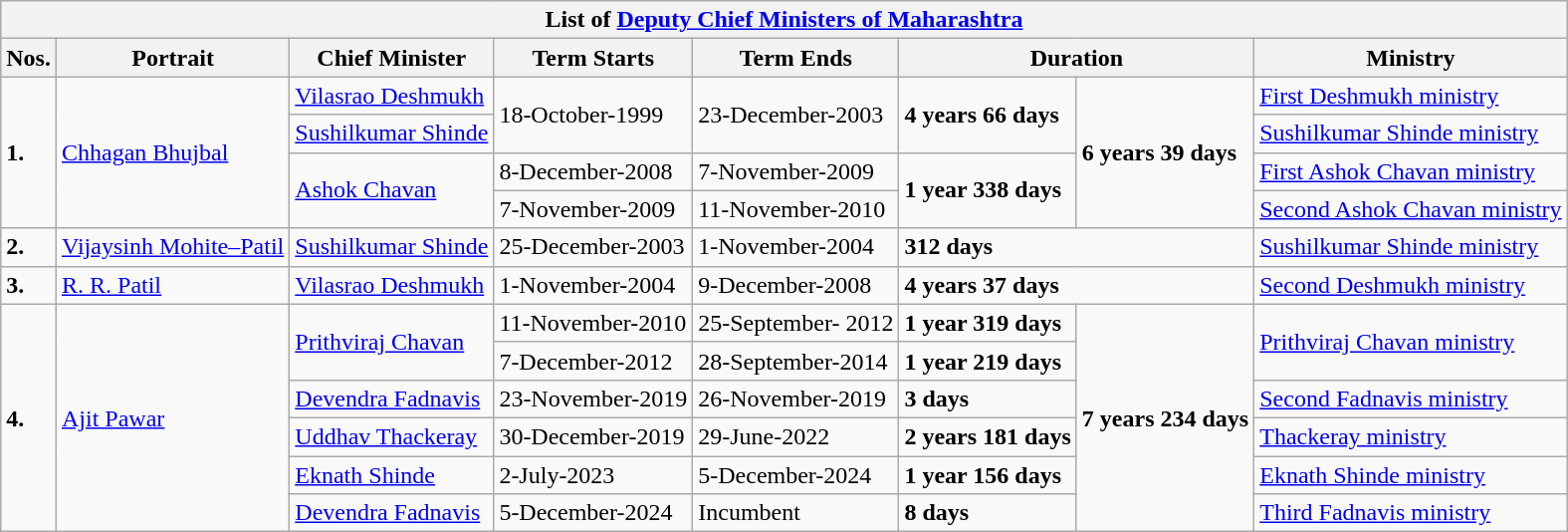<table class="wikitable">
<tr>
<th colspan="8">List of <a href='#'>Deputy Chief Ministers of Maharashtra</a></th>
</tr>
<tr>
<th>Nos.</th>
<th>Portrait</th>
<th>Chief Minister</th>
<th>Term Starts</th>
<th>Term Ends</th>
<th colspan="2">Duration</th>
<th>Ministry</th>
</tr>
<tr>
<td rowspan="4"><strong>1.</strong></td>
<td rowspan="4"><a href='#'>Chhagan Bhujbal</a></td>
<td><a href='#'>Vilasrao Deshmukh</a></td>
<td rowspan="2">18-October-1999</td>
<td rowspan="2">23-December-2003</td>
<td rowspan="2"><strong>4 years 66 days</strong></td>
<td rowspan="4"><strong>6 years 39 days</strong></td>
<td><a href='#'>First Deshmukh ministry</a></td>
</tr>
<tr>
<td><a href='#'>Sushilkumar Shinde</a></td>
<td><a href='#'>Sushilkumar Shinde ministry</a></td>
</tr>
<tr>
<td rowspan="2"><a href='#'>Ashok Chavan</a></td>
<td>8-December-2008</td>
<td>7-November-2009</td>
<td rowspan="2"><strong>1 year 338 days</strong></td>
<td><a href='#'>First Ashok Chavan ministry</a></td>
</tr>
<tr>
<td>7-November-2009</td>
<td>11-November-2010</td>
<td><a href='#'>Second Ashok Chavan ministry</a></td>
</tr>
<tr>
<td><strong>2.</strong></td>
<td><a href='#'>Vijaysinh Mohite–Patil</a></td>
<td><a href='#'>Sushilkumar Shinde</a></td>
<td>25-December-2003</td>
<td>1-November-2004</td>
<td colspan="2"><strong>312 days</strong></td>
<td><a href='#'>Sushilkumar Shinde ministry</a></td>
</tr>
<tr>
<td><strong>3.</strong></td>
<td><a href='#'>R. R. Patil</a></td>
<td><a href='#'>Vilasrao Deshmukh</a></td>
<td>1-November-2004</td>
<td>9-December-2008</td>
<td colspan="2"><strong>4 years 37 days</strong></td>
<td><a href='#'>Second Deshmukh ministry</a></td>
</tr>
<tr>
<td rowspan="6"><strong>4.</strong></td>
<td rowspan="6"><a href='#'>Ajit Pawar</a></td>
<td rowspan="2"><a href='#'>Prithviraj Chavan</a></td>
<td>11-November-2010</td>
<td>25-September- 2012</td>
<td><strong>1 year 319 days</strong></td>
<td rowspan="6"><strong>7 years 234 days</strong></td>
<td rowspan="2"><a href='#'>Prithviraj Chavan ministry</a></td>
</tr>
<tr>
<td>7-December-2012</td>
<td>28-September-2014</td>
<td><strong>1 year 219 days</strong></td>
</tr>
<tr>
<td><a href='#'>Devendra Fadnavis</a></td>
<td>23-November-2019</td>
<td>26-November-2019</td>
<td><strong>3 days</strong></td>
<td><a href='#'>Second Fadnavis ministry</a></td>
</tr>
<tr>
<td><a href='#'>Uddhav Thackeray</a></td>
<td>30-December-2019</td>
<td>29-June-2022</td>
<td><strong>2 years 181 days</strong></td>
<td><a href='#'>Thackeray ministry</a></td>
</tr>
<tr>
<td><a href='#'>Eknath Shinde</a></td>
<td>2-July-2023</td>
<td>5-December-2024</td>
<td><strong>1 year 156 days</strong></td>
<td><a href='#'>Eknath Shinde ministry</a></td>
</tr>
<tr>
<td><a href='#'>Devendra Fadnavis</a></td>
<td>5-December-2024</td>
<td>Incumbent</td>
<td><strong>8 days</strong></td>
<td><a href='#'>Third Fadnavis ministry</a></td>
</tr>
</table>
